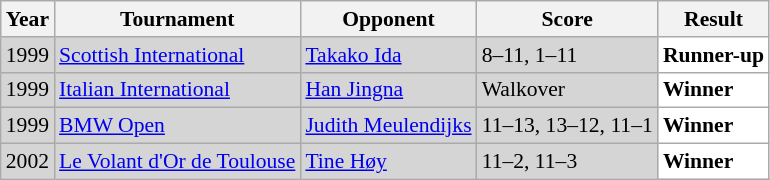<table class="sortable wikitable" style="font-size: 90%;">
<tr>
<th>Year</th>
<th>Tournament</th>
<th>Opponent</th>
<th>Score</th>
<th>Result</th>
</tr>
<tr style="background:#D5D5D5">
<td align="center">1999</td>
<td align="left"><a href='#'>Scottish International</a></td>
<td align="left"> <a href='#'>Takako Ida</a></td>
<td align="left">8–11, 1–11</td>
<td style="text-align:left; background:white"> <strong>Runner-up</strong></td>
</tr>
<tr style="background:#D5D5D5">
<td align="center">1999</td>
<td align="left"><a href='#'>Italian International</a></td>
<td align="left"> <a href='#'>Han Jingna</a></td>
<td align="left">Walkover</td>
<td style="text-align:left; background:white"> <strong>Winner</strong></td>
</tr>
<tr style="background:#D5D5D5">
<td align="center">1999</td>
<td align="left"><a href='#'>BMW Open</a></td>
<td align="left"> <a href='#'>Judith Meulendijks</a></td>
<td align="left">11–13, 13–12, 11–1</td>
<td style="text-align:left; background:white"> <strong>Winner</strong></td>
</tr>
<tr style="background:#D5D5D5">
<td align="center">2002</td>
<td align="left"><a href='#'>Le Volant d'Or de Toulouse</a></td>
<td align="left"> <a href='#'>Tine Høy</a></td>
<td align="left">11–2, 11–3</td>
<td style="text-align:left; background:white"> <strong>Winner</strong></td>
</tr>
</table>
